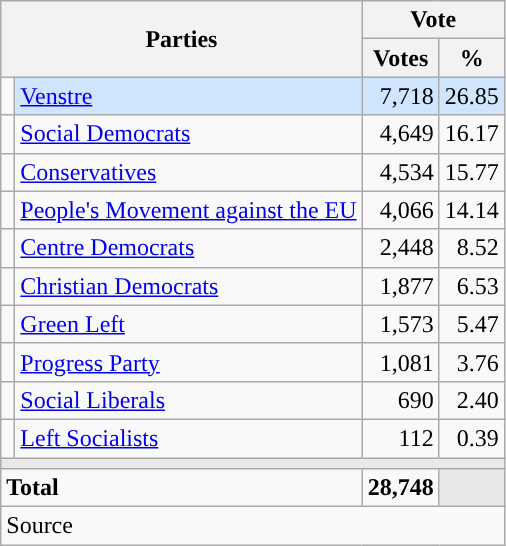<table class="wikitable" style="text-align:right;">
<tr>
<th style="text-align:centre;" rowspan="2" colspan="2" width="225">Parties</th>
<th colspan="3">Vote</th>
</tr>
<tr>
<th width="15">Votes</th>
<th width="15">%</th>
</tr>
<tr>
<td width="2" style="color:inherit;background:"></td>
<td bgcolor=#cfe5fe   align="left"><a href='#'>Venstre</a></td>
<td bgcolor=#cfe5fe>7,718</td>
<td bgcolor=#cfe5fe>26.85</td>
</tr>
<tr>
<td width="2" style="color:inherit;background:"></td>
<td align="left"><a href='#'>Social Democrats</a></td>
<td>4,649</td>
<td>16.17</td>
</tr>
<tr>
<td width="2" style="color:inherit;background:"></td>
<td align="left"><a href='#'>Conservatives</a></td>
<td>4,534</td>
<td>15.77</td>
</tr>
<tr>
<td width="2" style="color:inherit;background:"></td>
<td align="left"><a href='#'>People's Movement against the EU</a></td>
<td>4,066</td>
<td>14.14</td>
</tr>
<tr>
<td width="2" style="color:inherit;background:"></td>
<td align="left"><a href='#'>Centre Democrats</a></td>
<td>2,448</td>
<td>8.52</td>
</tr>
<tr>
<td width="2" style="color:inherit;background:"></td>
<td align="left"><a href='#'>Christian Democrats</a></td>
<td>1,877</td>
<td>6.53</td>
</tr>
<tr>
<td width="2" style="color:inherit;background:"></td>
<td align="left"><a href='#'>Green Left</a></td>
<td>1,573</td>
<td>5.47</td>
</tr>
<tr>
<td width="2" style="color:inherit;background:"></td>
<td align="left"><a href='#'>Progress Party</a></td>
<td>1,081</td>
<td>3.76</td>
</tr>
<tr>
<td width="2" style="color:inherit;background:"></td>
<td align="left"><a href='#'>Social Liberals</a></td>
<td>690</td>
<td>2.40</td>
</tr>
<tr>
<td width="2" style="color:inherit;background:"></td>
<td align="left"><a href='#'>Left Socialists</a></td>
<td>112</td>
<td>0.39</td>
</tr>
<tr>
<td colspan="7" bgcolor="#E9E9E9"></td>
</tr>
<tr>
<td align="left" colspan="2"><strong>Total</strong></td>
<td><strong>28,748</strong></td>
<td bgcolor="#E9E9E9" colspan="2"></td>
</tr>
<tr>
<td align="left" colspan="6">Source</td>
</tr>
</table>
